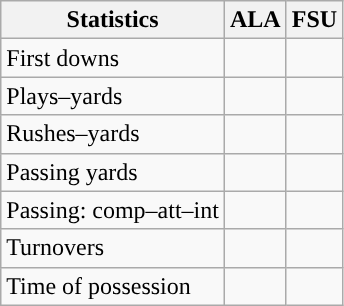<table class="wikitable" style="float:left">
<tr>
<th>Statistics</th>
<th>ALA</th>
<th>FSU</th>
</tr>
<tr>
<td>First downs</td>
<td></td>
<td></td>
</tr>
<tr>
<td>Plays–yards</td>
<td></td>
<td></td>
</tr>
<tr>
<td>Rushes–yards</td>
<td></td>
<td></td>
</tr>
<tr>
<td>Passing yards</td>
<td></td>
<td></td>
</tr>
<tr>
<td>Passing: comp–att–int</td>
<td></td>
<td></td>
</tr>
<tr>
<td>Turnovers</td>
<td></td>
<td></td>
</tr>
<tr>
<td>Time of possession</td>
<td></td>
<td></td>
</tr>
</table>
